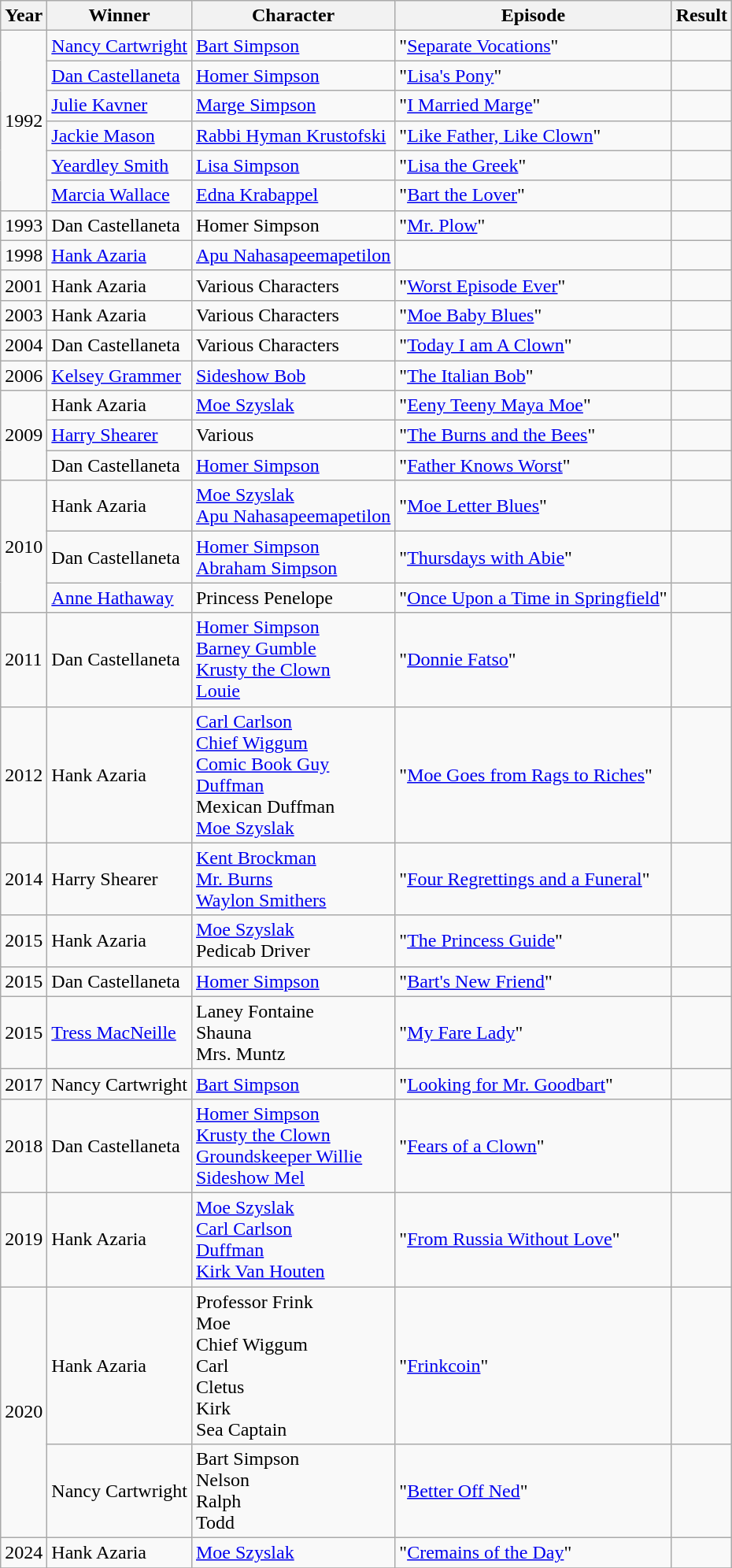<table class="wikitable">
<tr>
<th>Year</th>
<th>Winner</th>
<th>Character</th>
<th>Episode</th>
<th>Result</th>
</tr>
<tr>
<td rowspan="6">1992</td>
<td><a href='#'>Nancy Cartwright</a></td>
<td><a href='#'>Bart Simpson</a></td>
<td>"<a href='#'>Separate Vocations</a>"</td>
<td></td>
</tr>
<tr>
<td><a href='#'>Dan Castellaneta</a></td>
<td><a href='#'>Homer Simpson</a></td>
<td>"<a href='#'>Lisa's Pony</a>"</td>
<td></td>
</tr>
<tr>
<td><a href='#'>Julie Kavner</a></td>
<td><a href='#'>Marge Simpson</a></td>
<td>"<a href='#'>I Married Marge</a>"</td>
<td></td>
</tr>
<tr>
<td><a href='#'>Jackie Mason</a></td>
<td><a href='#'>Rabbi Hyman Krustofski</a></td>
<td>"<a href='#'>Like Father, Like Clown</a>"</td>
<td></td>
</tr>
<tr>
<td><a href='#'>Yeardley Smith</a></td>
<td><a href='#'>Lisa Simpson</a></td>
<td>"<a href='#'>Lisa the Greek</a>"</td>
<td></td>
</tr>
<tr>
<td><a href='#'>Marcia Wallace</a></td>
<td><a href='#'>Edna Krabappel</a></td>
<td>"<a href='#'>Bart the Lover</a>"</td>
<td></td>
</tr>
<tr>
<td>1993</td>
<td>Dan Castellaneta</td>
<td>Homer Simpson</td>
<td>"<a href='#'>Mr. Plow</a>"</td>
<td></td>
</tr>
<tr>
<td>1998</td>
<td><a href='#'>Hank Azaria</a></td>
<td><a href='#'>Apu Nahasapeemapetilon</a></td>
<td></td>
<td></td>
</tr>
<tr>
<td>2001</td>
<td>Hank Azaria</td>
<td>Various Characters</td>
<td>"<a href='#'>Worst Episode Ever</a>"</td>
<td></td>
</tr>
<tr>
<td>2003</td>
<td>Hank Azaria</td>
<td>Various Characters</td>
<td>"<a href='#'>Moe Baby Blues</a>"</td>
<td></td>
</tr>
<tr>
<td>2004</td>
<td>Dan Castellaneta</td>
<td>Various Characters</td>
<td>"<a href='#'>Today I am A Clown</a>"</td>
<td></td>
</tr>
<tr>
<td>2006</td>
<td><a href='#'>Kelsey Grammer</a></td>
<td><a href='#'>Sideshow Bob</a></td>
<td>"<a href='#'>The Italian Bob</a>"</td>
<td></td>
</tr>
<tr>
<td rowspan="3">2009</td>
<td>Hank Azaria</td>
<td><a href='#'>Moe Szyslak</a></td>
<td>"<a href='#'>Eeny Teeny Maya Moe</a>"</td>
<td></td>
</tr>
<tr>
<td><a href='#'>Harry Shearer</a></td>
<td>Various</td>
<td>"<a href='#'>The Burns and the Bees</a>"</td>
<td></td>
</tr>
<tr>
<td>Dan Castellaneta</td>
<td><a href='#'>Homer Simpson</a></td>
<td>"<a href='#'>Father Knows Worst</a>"</td>
<td></td>
</tr>
<tr>
<td rowspan="3">2010</td>
<td>Hank Azaria</td>
<td><a href='#'>Moe Szyslak</a><br><a href='#'>Apu Nahasapeemapetilon</a></td>
<td>"<a href='#'>Moe Letter Blues</a>"</td>
<td></td>
</tr>
<tr>
<td>Dan Castellaneta</td>
<td><a href='#'>Homer Simpson</a><br><a href='#'>Abraham Simpson</a></td>
<td>"<a href='#'>Thursdays with Abie</a>"</td>
<td></td>
</tr>
<tr>
<td><a href='#'>Anne Hathaway</a></td>
<td>Princess Penelope</td>
<td>"<a href='#'>Once Upon a Time in Springfield</a>"</td>
<td></td>
</tr>
<tr>
<td>2011</td>
<td>Dan Castellaneta</td>
<td><a href='#'>Homer Simpson</a><br><a href='#'>Barney Gumble</a><br><a href='#'>Krusty the Clown</a><br><a href='#'>Louie</a></td>
<td>"<a href='#'>Donnie Fatso</a>"</td>
<td></td>
</tr>
<tr>
<td>2012</td>
<td>Hank Azaria</td>
<td><a href='#'>Carl Carlson</a><br><a href='#'>Chief Wiggum</a><br><a href='#'>Comic Book Guy</a><br><a href='#'>Duffman</a><br>Mexican Duffman<br><a href='#'>Moe Szyslak</a></td>
<td>"<a href='#'>Moe Goes from Rags to Riches</a>"</td>
<td></td>
</tr>
<tr>
<td>2014</td>
<td>Harry Shearer</td>
<td><a href='#'>Kent Brockman</a><br><a href='#'>Mr. Burns</a><br><a href='#'>Waylon Smithers</a></td>
<td>"<a href='#'>Four Regrettings and a Funeral</a>"</td>
<td></td>
</tr>
<tr>
<td>2015</td>
<td>Hank Azaria</td>
<td><a href='#'>Moe Szyslak</a><br>Pedicab Driver</td>
<td>"<a href='#'>The Princess Guide</a>"</td>
<td></td>
</tr>
<tr>
<td>2015</td>
<td>Dan Castellaneta</td>
<td><a href='#'>Homer Simpson</a></td>
<td>"<a href='#'>Bart's New Friend</a>"</td>
<td></td>
</tr>
<tr>
<td>2015</td>
<td><a href='#'>Tress MacNeille</a></td>
<td>Laney Fontaine<br>Shauna<br>Mrs. Muntz</td>
<td>"<a href='#'>My Fare Lady</a>"</td>
<td></td>
</tr>
<tr>
<td>2017</td>
<td>Nancy Cartwright</td>
<td><a href='#'>Bart Simpson</a></td>
<td>"<a href='#'>Looking for Mr. Goodbart</a>"</td>
<td></td>
</tr>
<tr>
<td>2018</td>
<td>Dan Castellaneta</td>
<td><a href='#'>Homer Simpson</a><br><a href='#'>Krusty the Clown</a><br><a href='#'>Groundskeeper Willie</a><br><a href='#'>Sideshow Mel</a></td>
<td>"<a href='#'>Fears of a Clown</a>"</td>
<td></td>
</tr>
<tr>
<td>2019</td>
<td>Hank Azaria</td>
<td><a href='#'>Moe Szyslak</a><br><a href='#'>Carl Carlson</a><br><a href='#'>Duffman</a><br><a href='#'>Kirk Van Houten</a></td>
<td>"<a href='#'>From Russia Without Love</a>"</td>
<td></td>
</tr>
<tr>
<td rowspan="2">2020</td>
<td>Hank Azaria</td>
<td>Professor Frink<br>Moe<br>Chief Wiggum<br>Carl<br>Cletus<br>Kirk<br>Sea Captain</td>
<td>"<a href='#'>Frinkcoin</a>"</td>
<td></td>
</tr>
<tr>
<td>Nancy Cartwright</td>
<td>Bart Simpson<br>Nelson<br>Ralph<br>Todd</td>
<td>"<a href='#'>Better Off Ned</a>"</td>
<td></td>
</tr>
<tr>
<td>2024</td>
<td>Hank Azaria</td>
<td><a href='#'>Moe Szyslak</a></td>
<td>"<a href='#'>Cremains of the Day</a>"</td>
<td></td>
</tr>
<tr>
</tr>
</table>
